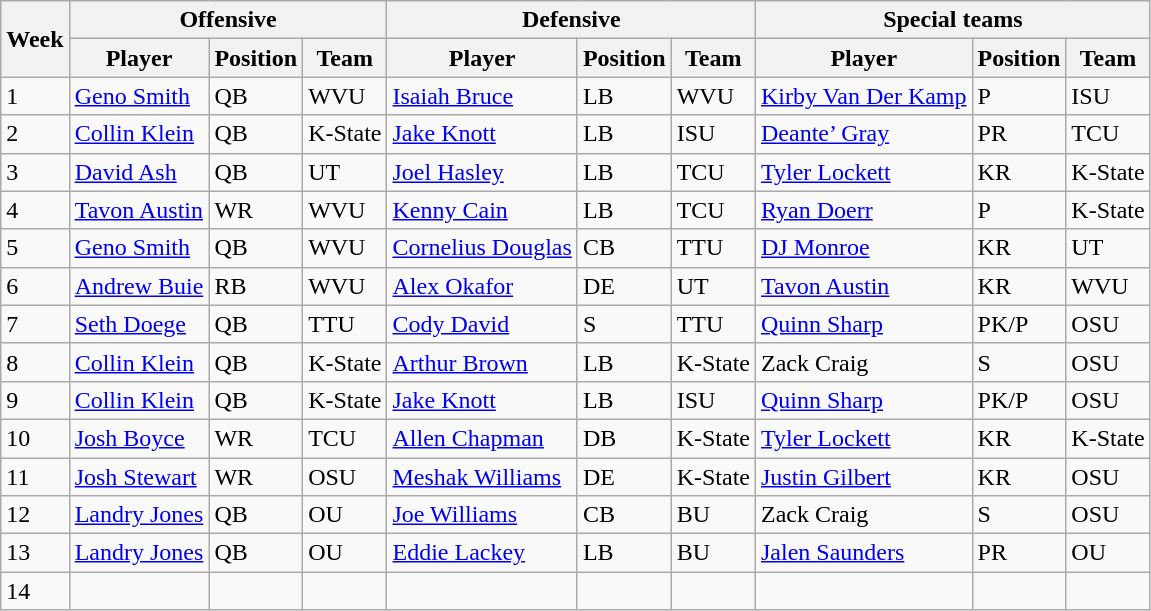<table class="wikitable" border="1">
<tr>
<th rowspan="2">Week</th>
<th colspan="3">Offensive</th>
<th colspan="3">Defensive</th>
<th colspan="3">Special teams</th>
</tr>
<tr>
<th>Player</th>
<th>Position</th>
<th>Team</th>
<th>Player</th>
<th>Position</th>
<th>Team</th>
<th>Player</th>
<th>Position</th>
<th>Team</th>
</tr>
<tr>
<td>1</td>
<td><a href='#'>Geno Smith</a></td>
<td>QB</td>
<td>WVU</td>
<td><a href='#'>Isaiah Bruce</a></td>
<td>LB</td>
<td>WVU</td>
<td><a href='#'>Kirby Van Der Kamp</a></td>
<td>P</td>
<td>ISU</td>
</tr>
<tr>
<td>2</td>
<td><a href='#'>Collin Klein</a></td>
<td>QB</td>
<td>K-State</td>
<td><a href='#'>Jake Knott</a></td>
<td>LB</td>
<td>ISU</td>
<td><a href='#'>Deante’ Gray</a></td>
<td>PR</td>
<td>TCU</td>
</tr>
<tr>
<td>3</td>
<td><a href='#'>David Ash</a></td>
<td>QB</td>
<td>UT</td>
<td><a href='#'>Joel Hasley</a></td>
<td>LB</td>
<td>TCU</td>
<td><a href='#'>Tyler Lockett</a></td>
<td>KR</td>
<td>K-State</td>
</tr>
<tr>
<td>4</td>
<td><a href='#'>Tavon Austin</a></td>
<td>WR</td>
<td>WVU</td>
<td><a href='#'>Kenny Cain</a></td>
<td>LB</td>
<td>TCU</td>
<td><a href='#'>Ryan Doerr</a></td>
<td>P</td>
<td>K-State</td>
</tr>
<tr>
<td>5</td>
<td><a href='#'>Geno Smith</a></td>
<td>QB</td>
<td>WVU</td>
<td><a href='#'>Cornelius Douglas</a></td>
<td>CB</td>
<td>TTU</td>
<td><a href='#'>DJ Monroe</a></td>
<td>KR</td>
<td>UT</td>
</tr>
<tr>
<td>6</td>
<td><a href='#'>Andrew Buie</a></td>
<td>RB</td>
<td>WVU</td>
<td><a href='#'>Alex Okafor</a></td>
<td>DE</td>
<td>UT</td>
<td><a href='#'>Tavon Austin</a></td>
<td>KR</td>
<td>WVU</td>
</tr>
<tr>
<td>7</td>
<td><a href='#'>Seth Doege</a></td>
<td>QB</td>
<td>TTU</td>
<td><a href='#'>Cody David</a></td>
<td>S</td>
<td>TTU</td>
<td><a href='#'>Quinn Sharp</a></td>
<td>PK/P</td>
<td>OSU</td>
</tr>
<tr>
<td>8</td>
<td><a href='#'>Collin Klein</a></td>
<td>QB</td>
<td>K-State</td>
<td><a href='#'>Arthur Brown</a></td>
<td>LB</td>
<td>K-State</td>
<td>Zack Craig</td>
<td>S</td>
<td>OSU</td>
</tr>
<tr>
<td>9</td>
<td><a href='#'>Collin Klein</a></td>
<td>QB</td>
<td>K-State</td>
<td><a href='#'>Jake Knott</a></td>
<td>LB</td>
<td>ISU</td>
<td><a href='#'>Quinn Sharp</a></td>
<td>PK/P</td>
<td>OSU</td>
</tr>
<tr>
<td>10</td>
<td><a href='#'>Josh Boyce</a></td>
<td>WR</td>
<td>TCU</td>
<td><a href='#'>Allen Chapman</a></td>
<td>DB</td>
<td>K-State</td>
<td><a href='#'>Tyler Lockett</a></td>
<td>KR</td>
<td>K-State</td>
</tr>
<tr>
<td>11</td>
<td><a href='#'>Josh Stewart</a></td>
<td>WR</td>
<td>OSU</td>
<td><a href='#'>Meshak Williams</a></td>
<td>DE</td>
<td>K-State</td>
<td><a href='#'>Justin Gilbert</a></td>
<td>KR</td>
<td>OSU</td>
</tr>
<tr>
<td>12</td>
<td><a href='#'>Landry Jones</a></td>
<td>QB</td>
<td>OU</td>
<td><a href='#'>Joe Williams</a></td>
<td>CB</td>
<td>BU</td>
<td>Zack Craig</td>
<td>S</td>
<td>OSU</td>
</tr>
<tr>
<td>13</td>
<td><a href='#'>Landry Jones</a></td>
<td>QB</td>
<td>OU</td>
<td><a href='#'>Eddie Lackey</a></td>
<td>LB</td>
<td>BU</td>
<td><a href='#'>Jalen Saunders</a></td>
<td>PR</td>
<td>OU</td>
</tr>
<tr>
<td>14</td>
<td></td>
<td></td>
<td></td>
<td></td>
<td></td>
<td></td>
<td></td>
<td></td>
<td></td>
</tr>
</table>
